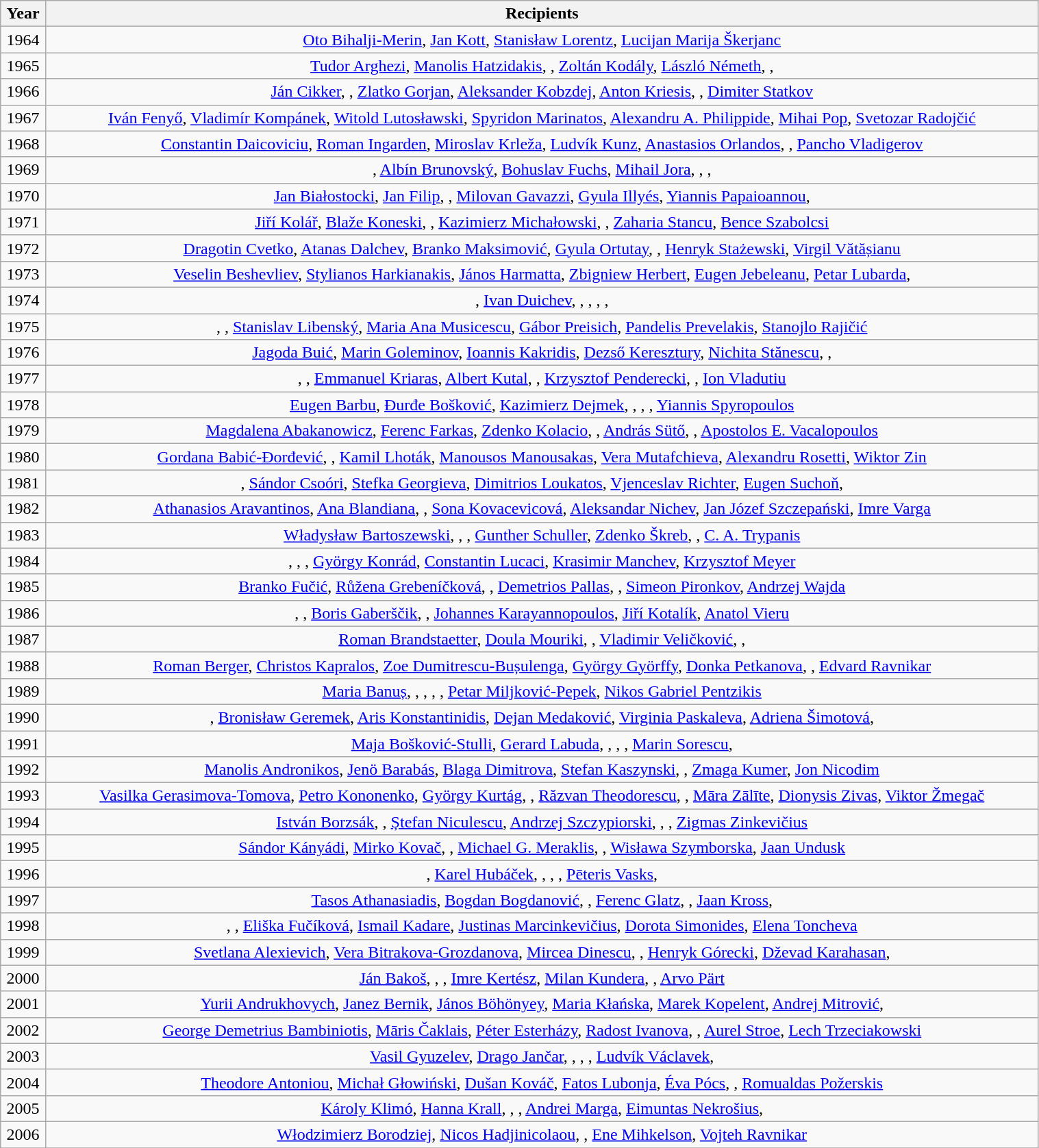<table class="sortable wikitable plainrowheaders" width=80% style="text-align:center;">
<tr>
<th scope="col">Year</th>
<th scope="col">Recipients</th>
</tr>
<tr>
<td>1964</td>
<td><a href='#'>Oto Bihalji-Merin</a>, <a href='#'>Jan Kott</a>, <a href='#'>Stanisław Lorentz</a>, <a href='#'>Lucijan Marija Škerjanc</a></td>
</tr>
<tr>
<td>1965</td>
<td><a href='#'>Tudor Arghezi</a>, <a href='#'>Manolis Hatzidakis</a>, , <a href='#'>Zoltán Kodály</a>, <a href='#'>László Németh</a>, , </td>
</tr>
<tr>
<td>1966</td>
<td><a href='#'>Ján Cikker</a>, , <a href='#'>Zlatko Gorjan</a>, <a href='#'>Aleksander Kobzdej</a>, <a href='#'>Anton Kriesis</a>, , <a href='#'>Dimiter Statkov</a></td>
</tr>
<tr>
<td>1967</td>
<td><a href='#'>Iván Fenyő</a>, <a href='#'>Vladimír Kompánek</a>, <a href='#'>Witold Lutosławski</a>, <a href='#'>Spyridon Marinatos</a>, <a href='#'>Alexandru A. Philippide</a>, <a href='#'>Mihai Pop</a>, <a href='#'>Svetozar Radojčić</a></td>
</tr>
<tr>
<td>1968</td>
<td><a href='#'>Constantin Daicoviciu</a>, <a href='#'>Roman Ingarden</a>, <a href='#'>Miroslav Krleža</a>, <a href='#'>Ludvík Kunz</a>, <a href='#'>Anastasios Orlandos</a>, , <a href='#'>Pancho Vladigerov</a></td>
</tr>
<tr>
<td>1969</td>
<td>, <a href='#'>Albín Brunovský</a>, <a href='#'>Bohuslav Fuchs</a>, <a href='#'>Mihail Jora</a>, , , </td>
</tr>
<tr>
<td>1970</td>
<td><a href='#'>Jan Białostocki</a>, <a href='#'>Jan Filip</a>, , <a href='#'>Milovan Gavazzi</a>, <a href='#'>Gyula Illyés</a>, <a href='#'>Yiannis Papaioannou</a>, </td>
</tr>
<tr>
<td>1971</td>
<td><a href='#'>Jiří Kolář</a>, <a href='#'>Blaže Koneski</a>, , <a href='#'>Kazimierz Michałowski</a>, , <a href='#'>Zaharia Stancu</a>, <a href='#'>Bence Szabolcsi</a></td>
</tr>
<tr>
<td>1972</td>
<td><a href='#'>Dragotin Cvetko</a>, <a href='#'>Atanas Dalchev</a>, <a href='#'>Branko Maksimović</a>, <a href='#'>Gyula Ortutay</a>, , <a href='#'>Henryk Stażewski</a>, <a href='#'>Virgil Vătășianu</a></td>
</tr>
<tr>
<td>1973</td>
<td><a href='#'>Veselin Beshevliev</a>, <a href='#'>Stylianos Harkianakis</a>, <a href='#'>János Harmatta</a>, <a href='#'>Zbigniew Herbert</a>, <a href='#'>Eugen Jebeleanu</a>, <a href='#'>Petar Lubarda</a>, </td>
</tr>
<tr>
<td>1974</td>
<td>, <a href='#'>Ivan Duichev</a>, , , , , </td>
</tr>
<tr>
<td>1975</td>
<td>, , <a href='#'>Stanislav Libenský</a>, <a href='#'>Maria Ana Musicescu</a>, <a href='#'>Gábor Preisich</a>, <a href='#'>Pandelis Prevelakis</a>, <a href='#'>Stanojlo Rajičić</a></td>
</tr>
<tr>
<td>1976</td>
<td><a href='#'>Jagoda Buić</a>, <a href='#'>Marin Goleminov</a>, <a href='#'>Ioannis Kakridis</a>, <a href='#'>Dezső Keresztury</a>, <a href='#'>Nichita Stănescu</a>, , </td>
</tr>
<tr>
<td>1977</td>
<td>, , <a href='#'>Emmanuel Kriaras</a>, <a href='#'>Albert Kutal</a>, , <a href='#'>Krzysztof Penderecki</a>, , <a href='#'>Ion Vladutiu</a></td>
</tr>
<tr>
<td>1978</td>
<td><a href='#'>Eugen Barbu</a>, <a href='#'>Đurđe Bošković</a>, <a href='#'>Kazimierz Dejmek</a>, , , , <a href='#'>Yiannis Spyropoulos</a></td>
</tr>
<tr>
<td>1979</td>
<td><a href='#'>Magdalena Abakanowicz</a>, <a href='#'>Ferenc Farkas</a>, <a href='#'>Zdenko Kolacio</a>, , <a href='#'>András Sütő</a>, , <a href='#'>Apostolos E. Vacalopoulos</a></td>
</tr>
<tr>
<td>1980</td>
<td><a href='#'>Gordana Babić-Đorđević</a>, , <a href='#'>Kamil Lhoták</a>, <a href='#'>Manousos Manousakas</a>, <a href='#'>Vera Mutafchieva</a>, <a href='#'>Alexandru Rosetti</a>, <a href='#'>Wiktor Zin</a></td>
</tr>
<tr>
<td>1981</td>
<td>, <a href='#'>Sándor Csoóri</a>, <a href='#'>Stefka Georgieva</a>, <a href='#'>Dimitrios Loukatos</a>, <a href='#'>Vjenceslav Richter</a>, <a href='#'>Eugen Suchoň</a>, </td>
</tr>
<tr>
<td>1982</td>
<td><a href='#'>Athanasios Aravantinos</a>, <a href='#'>Ana Blandiana</a>, , <a href='#'>Sona Kovacevicová</a>, <a href='#'>Aleksandar Nichev</a>, <a href='#'>Jan Józef Szczepański</a>, <a href='#'>Imre Varga</a></td>
</tr>
<tr>
<td>1983</td>
<td><a href='#'>Władysław Bartoszewski</a>, , , <a href='#'>Gunther Schuller</a>, <a href='#'>Zdenko Škreb</a>, , <a href='#'>C. A. Trypanis</a></td>
</tr>
<tr>
<td>1984</td>
<td>, , , <a href='#'>György Konrád</a>, <a href='#'>Constantin Lucaci</a>, <a href='#'>Krasimir Manchev</a>, <a href='#'>Krzysztof Meyer</a></td>
</tr>
<tr>
<td>1985</td>
<td><a href='#'>Branko Fučić</a>, <a href='#'>Růžena Grebeníčková</a>, , <a href='#'>Demetrios Pallas</a>, , <a href='#'>Simeon Pironkov</a>, <a href='#'>Andrzej Wajda</a></td>
</tr>
<tr>
<td>1986</td>
<td>, , <a href='#'>Boris Gaberščik</a>, , <a href='#'>Johannes Karayannopoulos</a>, <a href='#'>Jiří Kotalík</a>, <a href='#'>Anatol Vieru</a></td>
</tr>
<tr>
<td>1987</td>
<td><a href='#'>Roman Brandstaetter</a>, <a href='#'>Doula Mouriki</a>, , <a href='#'>Vladimir Veličković</a>, , </td>
</tr>
<tr>
<td>1988</td>
<td><a href='#'>Roman Berger</a>, <a href='#'>Christos Kapralos</a>, <a href='#'>Zoe Dumitrescu-Bușulenga</a>, <a href='#'>György Györffy</a>, <a href='#'>Donka Petkanova</a>, , <a href='#'>Edvard Ravnikar</a></td>
</tr>
<tr>
<td>1989</td>
<td><a href='#'>Maria Banuș</a>, , , , , <a href='#'>Petar Miljković-Pepek</a>, <a href='#'>Nikos Gabriel Pentzikis</a></td>
</tr>
<tr>
<td>1990</td>
<td>, <a href='#'>Bronisław Geremek</a>, <a href='#'>Aris Konstantinidis</a>, <a href='#'>Dejan Medaković</a>, <a href='#'>Virginia Paskaleva</a>, <a href='#'>Adriena Šimotová</a>, </td>
</tr>
<tr>
<td>1991</td>
<td><a href='#'>Maja Bošković-Stulli</a>, <a href='#'>Gerard Labuda</a>, , , , <a href='#'>Marin Sorescu</a>, </td>
</tr>
<tr>
<td>1992</td>
<td><a href='#'>Manolis Andronikos</a>, <a href='#'>Jenö Barabás</a>, <a href='#'>Blaga Dimitrova</a>, <a href='#'>Stefan Kaszynski</a>, , <a href='#'>Zmaga Kumer</a>, <a href='#'>Jon Nicodim</a></td>
</tr>
<tr>
<td>1993</td>
<td><a href='#'>Vasilka Gerasimova-Tomova</a>, <a href='#'>Petro Kononenko</a>, <a href='#'>György Kurtág</a>, , <a href='#'>Răzvan Theodorescu</a>, , <a href='#'>Māra Zālīte</a>, <a href='#'>Dionysis Zivas</a>, <a href='#'>Viktor Žmegač</a></td>
</tr>
<tr>
<td>1994</td>
<td><a href='#'>István Borzsák</a>, , <a href='#'>Ștefan Niculescu</a>, <a href='#'>Andrzej Szczypiorski</a>, , , <a href='#'>Zigmas Zinkevičius</a></td>
</tr>
<tr>
<td>1995</td>
<td><a href='#'>Sándor Kányádi</a>, <a href='#'>Mirko Kovač</a>, , <a href='#'>Michael G. Meraklis</a>, , <a href='#'>Wisława Szymborska</a>, <a href='#'>Jaan Undusk</a></td>
</tr>
<tr>
<td>1996</td>
<td>, <a href='#'>Karel Hubáček</a>, , , , <a href='#'>Pēteris Vasks</a>, </td>
</tr>
<tr>
<td>1997</td>
<td><a href='#'>Tasos Athanasiadis</a>, <a href='#'>Bogdan Bogdanović</a>, , <a href='#'>Ferenc Glatz</a>, , <a href='#'>Jaan Kross</a>, </td>
</tr>
<tr>
<td>1998</td>
<td>, , <a href='#'>Eliška Fučíková</a>, <a href='#'>Ismail Kadare</a>, <a href='#'>Justinas Marcinkevičius</a>, <a href='#'>Dorota Simonides</a>, <a href='#'>Elena Toncheva</a></td>
</tr>
<tr>
<td>1999</td>
<td><a href='#'>Svetlana Alexievich</a>, <a href='#'>Vera Bitrakova-Grozdanova</a>, <a href='#'>Mircea Dinescu</a>, , <a href='#'>Henryk Górecki</a>, <a href='#'>Dževad Karahasan</a>, </td>
</tr>
<tr>
<td>2000</td>
<td><a href='#'>Ján Bakoš</a>, , , <a href='#'>Imre Kertész</a>, <a href='#'>Milan Kundera</a>, , <a href='#'>Arvo Pärt</a></td>
</tr>
<tr>
<td>2001</td>
<td><a href='#'>Yurii Andrukhovych</a>, <a href='#'>Janez Bernik</a>, <a href='#'>János Böhönyey</a>, <a href='#'>Maria Kłańska</a>, <a href='#'>Marek Kopelent</a>, <a href='#'>Andrej Mitrović</a>, </td>
</tr>
<tr>
<td>2002</td>
<td><a href='#'>George Demetrius Bambiniotis</a>, <a href='#'>Māris Čaklais</a>, <a href='#'>Péter Esterházy</a>, <a href='#'>Radost Ivanova</a>, , <a href='#'>Aurel Stroe</a>, <a href='#'>Lech Trzeciakowski</a></td>
</tr>
<tr>
<td>2003</td>
<td><a href='#'>Vasil Gyuzelev</a>, <a href='#'>Drago Jančar</a>, , , , <a href='#'>Ludvík Václavek</a>, </td>
</tr>
<tr>
<td>2004</td>
<td><a href='#'>Theodore Antoniou</a>, <a href='#'>Michał Głowiński</a>, <a href='#'>Dušan Kováč</a>, <a href='#'>Fatos Lubonja</a>, <a href='#'>Éva Pócs</a>, , <a href='#'>Romualdas Požerskis</a></td>
</tr>
<tr>
<td>2005</td>
<td><a href='#'>Károly Klimó</a>, <a href='#'>Hanna Krall</a>, , , <a href='#'>Andrei Marga</a>, <a href='#'>Eimuntas Nekrošius</a>, </td>
</tr>
<tr>
<td>2006</td>
<td><a href='#'>Włodzimierz Borodziej</a>, <a href='#'>Nicos Hadjinicolaou</a>, , <a href='#'>Ene Mihkelson</a>, <a href='#'>Vojteh Ravnikar</a></td>
</tr>
<tr>
</tr>
</table>
